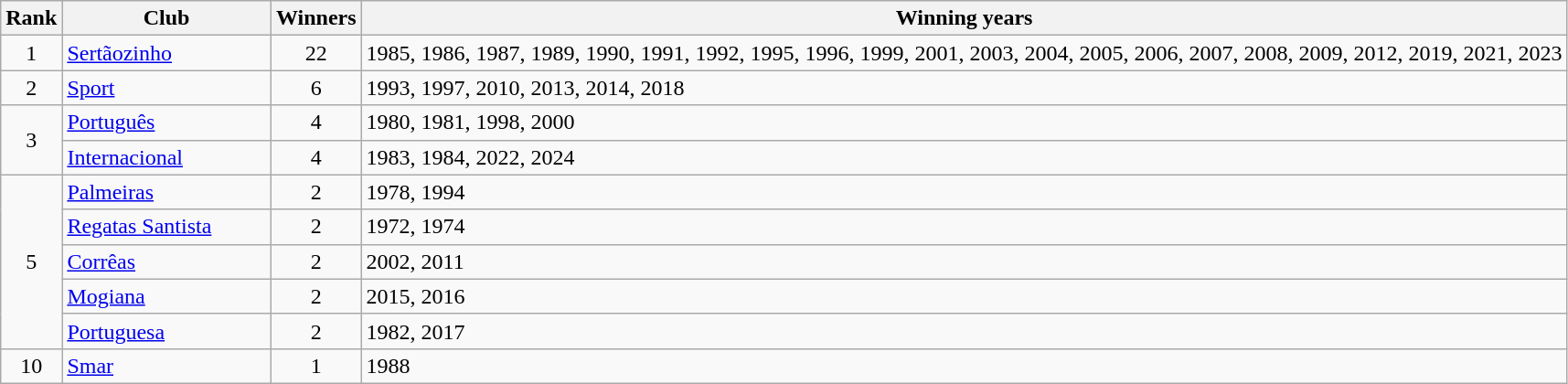<table class="wikitable sortable">
<tr>
<th>Rank</th>
<th style="width:145px">Club</th>
<th>Winners</th>
<th>Winning years</th>
</tr>
<tr>
<td align="center">1</td>
<td><a href='#'>Sertãozinho</a></td>
<td align="center">22</td>
<td>1985, 1986, 1987, 1989, 1990, 1991, 1992, 1995, 1996, 1999, 2001, 2003, 2004, 2005, 2006, 2007, 2008, 2009, 2012, 2019, 2021, 2023</td>
</tr>
<tr>
<td align="center">2</td>
<td><a href='#'>Sport</a></td>
<td align="center">6</td>
<td>1993, 1997, 2010, 2013, 2014, 2018</td>
</tr>
<tr>
<td rowspan=2 align="center">3</td>
<td><a href='#'>Português</a></td>
<td align="center">4</td>
<td>1980, 1981, 1998, 2000</td>
</tr>
<tr>
<td><a href='#'>Internacional</a></td>
<td align="center">4</td>
<td>1983, 1984, 2022, 2024</td>
</tr>
<tr>
<td rowspan=5 align="center">5</td>
<td><a href='#'>Palmeiras</a></td>
<td align="center">2</td>
<td>1978, 1994</td>
</tr>
<tr>
<td><a href='#'>Regatas Santista</a></td>
<td align="center">2</td>
<td>1972, 1974</td>
</tr>
<tr>
<td><a href='#'>Corrêas</a></td>
<td align="center">2</td>
<td>2002, 2011</td>
</tr>
<tr>
<td><a href='#'>Mogiana</a></td>
<td align="center">2</td>
<td>2015, 2016</td>
</tr>
<tr>
<td><a href='#'>Portuguesa</a></td>
<td align="center">2</td>
<td>1982, 2017</td>
</tr>
<tr>
<td align="center">10</td>
<td><a href='#'>Smar</a></td>
<td align="center">1</td>
<td>1988</td>
</tr>
</table>
